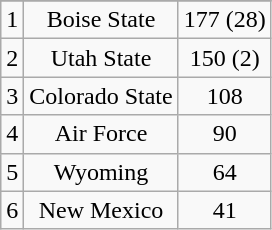<table class="wikitable" style="display: inline-table;">
<tr align="center">
</tr>
<tr align="center">
<td>1</td>
<td>Boise State</td>
<td>177 (28)</td>
</tr>
<tr align="center">
<td>2</td>
<td>Utah State</td>
<td>150 (2)</td>
</tr>
<tr align="center">
<td>3</td>
<td>Colorado State</td>
<td>108</td>
</tr>
<tr align="center">
<td>4</td>
<td>Air Force</td>
<td>90</td>
</tr>
<tr align="center">
<td>5</td>
<td>Wyoming</td>
<td>64</td>
</tr>
<tr align="center">
<td>6</td>
<td>New Mexico</td>
<td>41</td>
</tr>
</table>
